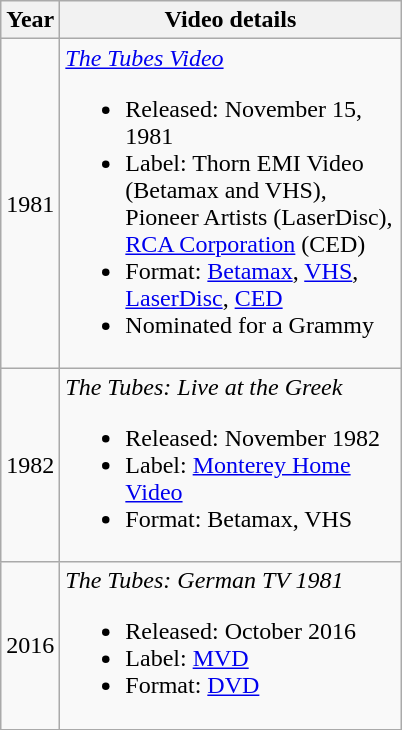<table class="wikitable">
<tr>
<th style="width:20px;">Year</th>
<th style="width:220px;">Video details</th>
</tr>
<tr>
<td>1981</td>
<td><em><a href='#'>The Tubes Video</a></em><br><ul><li>Released: November 15, 1981</li><li>Label: Thorn EMI Video (Betamax and VHS), Pioneer Artists (LaserDisc), <a href='#'>RCA Corporation</a> (CED)</li><li>Format: <a href='#'>Betamax</a>, <a href='#'>VHS</a>, <a href='#'>LaserDisc</a>, <a href='#'>CED</a></li><li>Nominated for a Grammy</li></ul></td>
</tr>
<tr>
<td>1982</td>
<td><em>The Tubes: Live at the Greek</em><br><ul><li>Released: November 1982</li><li>Label: <a href='#'>Monterey Home Video</a></li><li>Format: Betamax, VHS</li></ul></td>
</tr>
<tr>
<td>2016</td>
<td><em>The Tubes: German TV 1981</em><br><ul><li>Released: October 2016</li><li>Label: <a href='#'>MVD</a></li><li>Format: <a href='#'>DVD</a></li></ul></td>
</tr>
</table>
